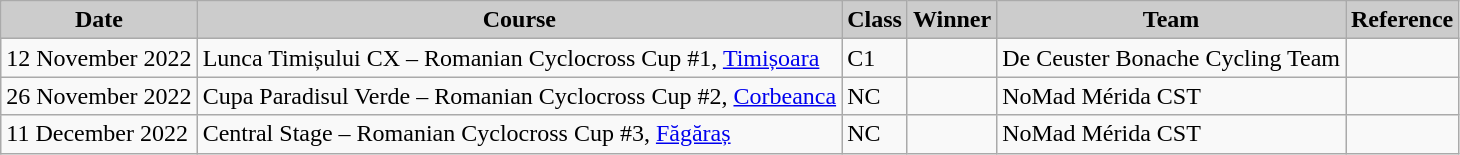<table class="wikitable sortable alternance ">
<tr>
<th scope="col" style="background-color:#CCCCCC;">Date</th>
<th scope="col" style="background-color:#CCCCCC;">Course</th>
<th scope="col" style="background-color:#CCCCCC;">Class</th>
<th scope="col" style="background-color:#CCCCCC;">Winner</th>
<th scope="col" style="background-color:#CCCCCC;">Team</th>
<th scope="col" style="background-color:#CCCCCC;">Reference</th>
</tr>
<tr>
<td>12 November 2022</td>
<td> Lunca Timișului CX – Romanian Cyclocross Cup #1, <a href='#'>Timișoara</a></td>
<td>C1</td>
<td></td>
<td>De Ceuster Bonache Cycling Team</td>
<td></td>
</tr>
<tr>
<td>26 November 2022</td>
<td> Cupa Paradisul Verde – Romanian Cyclocross Cup #2, <a href='#'>Corbeanca</a></td>
<td>NC</td>
<td></td>
<td>NoMad Mérida CST</td>
<td></td>
</tr>
<tr>
<td>11 December 2022</td>
<td> Central Stage – Romanian Cyclocross Cup #3, <a href='#'>Făgăraș</a></td>
<td>NC</td>
<td></td>
<td>NoMad Mérida CST</td>
<td></td>
</tr>
</table>
